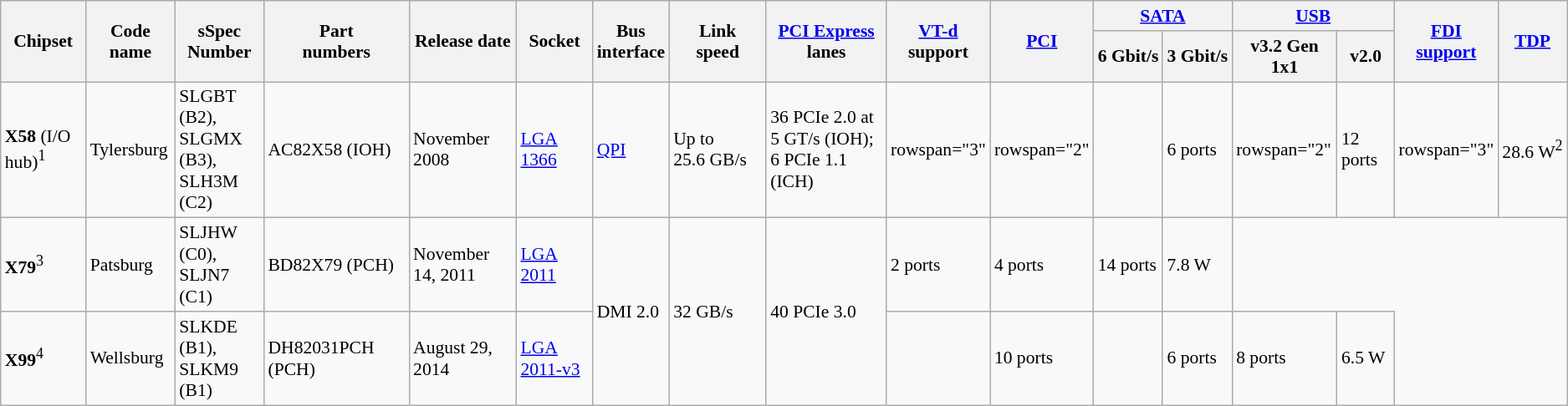<table class="wikitable" style="font-size: 90%;">
<tr>
<th rowspan="2">Chipset</th>
<th rowspan="2">Code name</th>
<th rowspan="2">sSpec Number</th>
<th rowspan="2">Part<br>numbers</th>
<th rowspan="2">Release date</th>
<th rowspan="2">Socket</th>
<th rowspan="2">Bus<br>interface</th>
<th rowspan="2">Link<br>speed</th>
<th rowspan="2"><a href='#'>PCI Express</a> lanes</th>
<th rowspan="2"><a href='#'>VT-d</a><br>support</th>
<th rowspan="2"><a href='#'>PCI</a></th>
<th colspan="2"><a href='#'>SATA</a></th>
<th colspan="2"><a href='#'>USB</a></th>
<th rowspan="2"><a href='#'>FDI</a><br><a href='#'>support</a></th>
<th rowspan="2"><a href='#'>TDP</a></th>
</tr>
<tr>
<th>6 Gbit/s</th>
<th>3 Gbit/s</th>
<th>v3.2 Gen 1x1</th>
<th>v2.0</th>
</tr>
<tr>
<td><strong>X58</strong> (I/O hub)<sup>1</sup></td>
<td>Tylersburg</td>
<td>SLGBT (B2),<br>SLGMX (B3),<br>SLH3M (C2)</td>
<td>AC82X58 (IOH)</td>
<td>November 2008</td>
<td><a href='#'>LGA 1366</a></td>
<td><a href='#'>QPI</a></td>
<td>Up to 25.6 GB/s</td>
<td>36 PCIe 2.0 at 5 GT/s (IOH);<br>6 PCIe 1.1 (ICH)</td>
<td>rowspan="3" </td>
<td>rowspan="2" </td>
<td></td>
<td>6 ports</td>
<td>rowspan="2" </td>
<td>12 ports</td>
<td>rowspan="3" </td>
<td>28.6 W<sup>2</sup></td>
</tr>
<tr>
<td><strong>X79</strong><sup>3</sup></td>
<td>Patsburg</td>
<td>SLJHW (C0),<br>SLJN7 (C1)</td>
<td>BD82X79 (PCH)</td>
<td>November 14, 2011</td>
<td><a href='#'>LGA 2011</a></td>
<td rowspan="2">DMI 2.0</td>
<td rowspan="2">32 GB/s</td>
<td rowspan="2">40 PCIe 3.0</td>
<td>2 ports</td>
<td>4 ports</td>
<td>14 ports</td>
<td>7.8 W</td>
</tr>
<tr>
<td><strong>X99</strong><sup>4</sup></td>
<td>Wellsburg</td>
<td>SLKDE (B1),<br>SLKM9 (B1)</td>
<td>DH82031PCH (PCH)</td>
<td>August 29, 2014</td>
<td><a href='#'>LGA 2011-v3</a></td>
<td></td>
<td>10 ports</td>
<td></td>
<td>6 ports</td>
<td>8 ports</td>
<td>6.5 W</td>
</tr>
</table>
